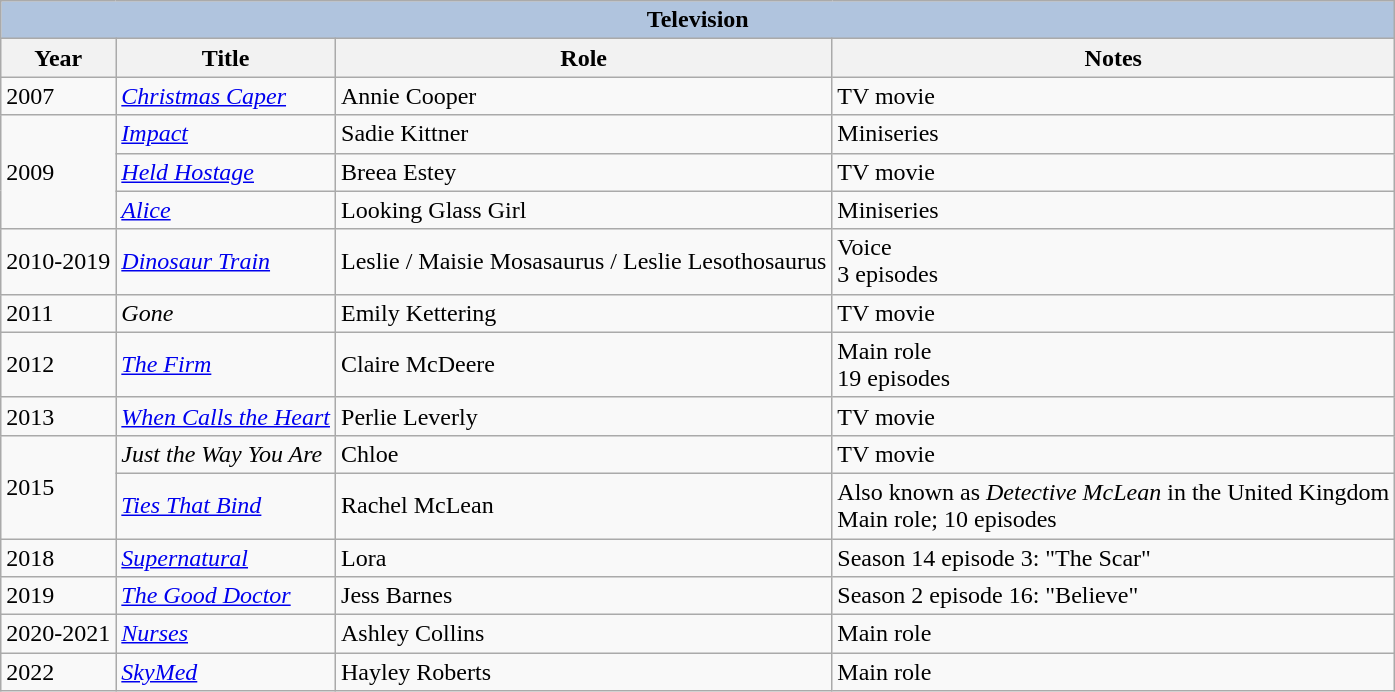<table class="wikitable sortable">
<tr>
<th colspan=4 style="background:#B0C4DE;">Television</th>
</tr>
<tr>
<th>Year</th>
<th>Title</th>
<th>Role</th>
<th class="unsortable">Notes</th>
</tr>
<tr>
<td>2007</td>
<td><em><a href='#'>Christmas Caper</a></em></td>
<td>Annie Cooper</td>
<td>TV movie</td>
</tr>
<tr>
<td rowspan=3>2009</td>
<td><em><a href='#'>Impact</a></em></td>
<td>Sadie Kittner</td>
<td>Miniseries</td>
</tr>
<tr>
<td><em><a href='#'>Held Hostage</a></em></td>
<td>Breea Estey</td>
<td>TV movie</td>
</tr>
<tr>
<td><em><a href='#'>Alice</a></em></td>
<td>Looking Glass Girl</td>
<td>Miniseries</td>
</tr>
<tr>
<td>2010-2019</td>
<td><em><a href='#'>Dinosaur Train</a></em></td>
<td>Leslie / Maisie Mosasaurus / Leslie Lesothosaurus</td>
<td>Voice<br> 3 episodes</td>
</tr>
<tr>
<td>2011</td>
<td><em>Gone</em></td>
<td>Emily Kettering</td>
<td>TV movie</td>
</tr>
<tr>
<td>2012</td>
<td data-sort-value="Firm, The"><em><a href='#'>The Firm</a></em></td>
<td>Claire McDeere</td>
<td>Main role<br> 19 episodes</td>
</tr>
<tr>
<td>2013</td>
<td><em><a href='#'>When Calls the Heart</a></em></td>
<td>Perlie Leverly</td>
<td>TV movie</td>
</tr>
<tr>
<td rowspan=2>2015</td>
<td><em>Just the Way You Are</em></td>
<td>Chloe</td>
<td>TV movie</td>
</tr>
<tr>
<td><em><a href='#'>Ties That Bind</a></em></td>
<td>Rachel McLean</td>
<td>Also known as <em>Detective McLean</em> in the United Kingdom<br> Main role; 10 episodes</td>
</tr>
<tr>
<td>2018</td>
<td><em><a href='#'>Supernatural</a></em></td>
<td>Lora</td>
<td>Season 14 episode 3: "The Scar"</td>
</tr>
<tr>
<td>2019</td>
<td data-sort-value="Good Doctor, The"><em><a href='#'>The Good Doctor</a></em></td>
<td>Jess Barnes</td>
<td>Season 2 episode 16: "Believe"</td>
</tr>
<tr>
<td>2020-2021</td>
<td><em><a href='#'>Nurses</a></em></td>
<td>Ashley Collins</td>
<td>Main role</td>
</tr>
<tr>
<td>2022</td>
<td><em><a href='#'>SkyMed</a></em></td>
<td>Hayley Roberts</td>
<td>Main role</td>
</tr>
</table>
